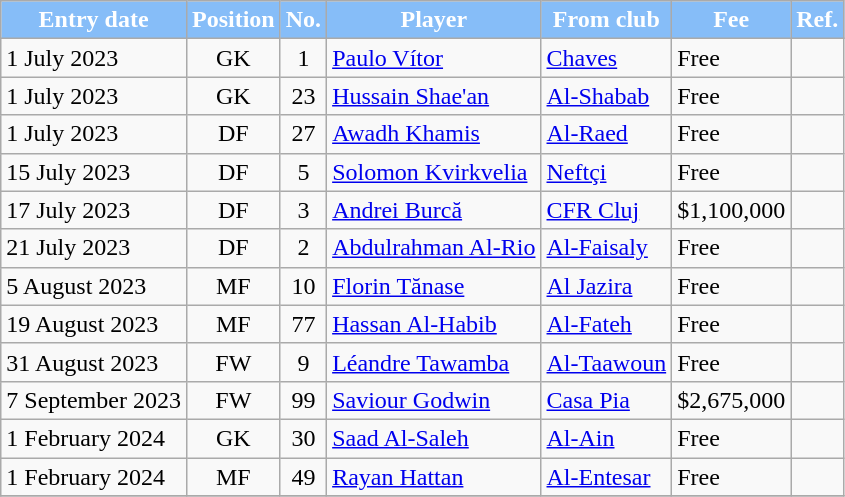<table class="wikitable sortable">
<tr>
<th style="background:#86bdf8; color:white;">Entry date</th>
<th style="background:#86bdf8; color:white;">Position</th>
<th style="background:#86bdf8; color:white;">No.</th>
<th style="background:#86bdf8; color:white;">Player</th>
<th style="background:#86bdf8; color:white;">From club</th>
<th style="background:#86bdf8; color:white;">Fee</th>
<th style="background:#86bdf8; color:white;">Ref.</th>
</tr>
<tr>
<td>1 July 2023</td>
<td style="text-align:center;">GK</td>
<td style="text-align:center;">1</td>
<td style="text-align:left;"> <a href='#'>Paulo Vítor</a></td>
<td style="text-align:left;"> <a href='#'>Chaves</a></td>
<td>Free</td>
<td></td>
</tr>
<tr>
<td>1 July 2023</td>
<td style="text-align:center;">GK</td>
<td style="text-align:center;">23</td>
<td style="text-align:left;"> <a href='#'>Hussain Shae'an</a></td>
<td style="text-align:left;"> <a href='#'>Al-Shabab</a></td>
<td>Free</td>
<td></td>
</tr>
<tr>
<td>1 July 2023</td>
<td style="text-align:center;">DF</td>
<td style="text-align:center;">27</td>
<td style="text-align:left;"> <a href='#'>Awadh Khamis</a></td>
<td style="text-align:left;"> <a href='#'>Al-Raed</a></td>
<td>Free</td>
<td></td>
</tr>
<tr>
<td>15 July 2023</td>
<td style="text-align:center;">DF</td>
<td style="text-align:center;">5</td>
<td style="text-align:left;"> <a href='#'>Solomon Kvirkvelia</a></td>
<td style="text-align:left;"> <a href='#'>Neftçi</a></td>
<td>Free</td>
<td></td>
</tr>
<tr>
<td>17 July 2023</td>
<td style="text-align:center;">DF</td>
<td style="text-align:center;">3</td>
<td style="text-align:left;"> <a href='#'>Andrei Burcă</a></td>
<td style="text-align:left;"> <a href='#'>CFR Cluj</a></td>
<td>$1,100,000</td>
<td></td>
</tr>
<tr>
<td>21 July 2023</td>
<td style="text-align:center;">DF</td>
<td style="text-align:center;">2</td>
<td style="text-align:left;"> <a href='#'>Abdulrahman Al-Rio</a></td>
<td style="text-align:left;"> <a href='#'>Al-Faisaly</a></td>
<td>Free</td>
<td></td>
</tr>
<tr>
<td>5 August 2023</td>
<td style="text-align:center;">MF</td>
<td style="text-align:center;">10</td>
<td style="text-align:left;"> <a href='#'>Florin Tănase</a></td>
<td style="text-align:left;"> <a href='#'>Al Jazira</a></td>
<td>Free</td>
<td></td>
</tr>
<tr>
<td>19 August 2023</td>
<td style="text-align:center;">MF</td>
<td style="text-align:center;">77</td>
<td style="text-align:left;"> <a href='#'>Hassan Al-Habib</a></td>
<td style="text-align:left;"> <a href='#'>Al-Fateh</a></td>
<td>Free</td>
<td></td>
</tr>
<tr>
<td>31 August 2023</td>
<td style="text-align:center;">FW</td>
<td style="text-align:center;">9</td>
<td style="text-align:left;"> <a href='#'>Léandre Tawamba</a></td>
<td style="text-align:left;"> <a href='#'>Al-Taawoun</a></td>
<td>Free</td>
<td></td>
</tr>
<tr>
<td>7 September 2023</td>
<td style="text-align:center;">FW</td>
<td style="text-align:center;">99</td>
<td style="text-align:left;"> <a href='#'>Saviour Godwin</a></td>
<td style="text-align:left;"> <a href='#'>Casa Pia</a></td>
<td>$2,675,000</td>
<td></td>
</tr>
<tr>
<td>1 February 2024</td>
<td style="text-align:center;">GK</td>
<td style="text-align:center;">30</td>
<td style="text-align:left;"> <a href='#'>Saad Al-Saleh</a></td>
<td style="text-align:left;"> <a href='#'>Al-Ain</a></td>
<td>Free</td>
<td></td>
</tr>
<tr>
<td>1 February 2024</td>
<td style="text-align:center;">MF</td>
<td style="text-align:center;">49</td>
<td style="text-align:left;"> <a href='#'>Rayan Hattan</a></td>
<td style="text-align:left;"> <a href='#'>Al-Entesar</a></td>
<td>Free</td>
<td></td>
</tr>
<tr>
</tr>
</table>
